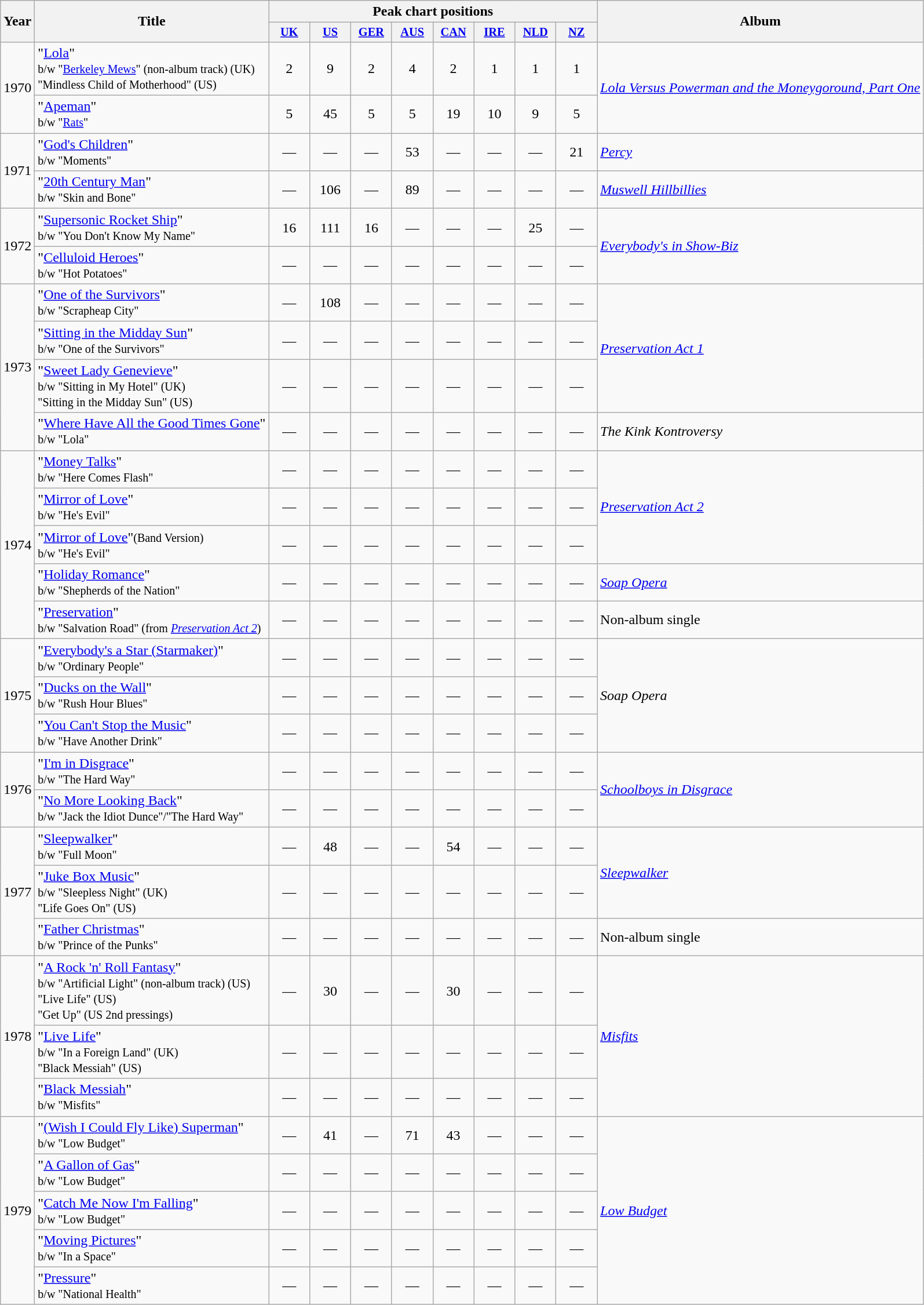<table class="wikitable">
<tr>
<th scope="col" rowspan="2">Year</th>
<th scope="col" rowspan="2">Title</th>
<th scope="col" colspan="8">Peak chart positions</th>
<th scope="col" rowspan="2">Album</th>
</tr>
<tr>
<th scope="col" style="width:3em;font-size:85%"><a href='#'>UK</a><br></th>
<th scope="col" style="width:3em;font-size:85%"><a href='#'>US</a><br></th>
<th scope="col" style="width:3em;font-size:85%"><a href='#'>GER</a><br></th>
<th scope="col" style="width:3em;font-size:85%"><a href='#'>AUS</a><br></th>
<th scope="col" style="width:3em;font-size:85%"><a href='#'>CAN</a></th>
<th scope="col" style="width:3em;font-size:85%"><a href='#'>IRE</a><br></th>
<th scope="col" style="width:3em;font-size:85%"><a href='#'>NLD</a><br></th>
<th scope="col" style="width:3em;font-size:85%"><a href='#'>NZ</a><br></th>
</tr>
<tr>
<td rowspan=2>1970</td>
<td>"<a href='#'>Lola</a>"<br><small>b/w "<a href='#'>Berkeley Mews</a>" (non-album track) (UK)<br>"Mindless Child of Motherhood" (US)</small></td>
<td align="center">2</td>
<td align="center">9</td>
<td align="center">2</td>
<td align="center">4</td>
<td align="center">2</td>
<td align="center">1</td>
<td align="center">1</td>
<td align="center">1</td>
<td rowspan="2"><em><a href='#'>Lola Versus Powerman and the Moneygoround, Part One</a></em></td>
</tr>
<tr>
<td>"<a href='#'>Apeman</a>"<br><small>b/w "<a href='#'>Rats</a>"</small></td>
<td align="center">5</td>
<td align="center">45</td>
<td align="center">5</td>
<td align="center">5</td>
<td align="center">19</td>
<td align="center">10</td>
<td align="center">9</td>
<td align="center">5</td>
</tr>
<tr>
<td rowspan=2>1971</td>
<td>"<a href='#'>God's Children</a>"<br><small>b/w "Moments"</small></td>
<td align="center">—</td>
<td align="center">—</td>
<td align="center">—</td>
<td align="center">53</td>
<td align="center">—</td>
<td align="center">—</td>
<td align="center">—</td>
<td align="center">21</td>
<td><em><a href='#'>Percy</a></em></td>
</tr>
<tr>
<td>"<a href='#'>20th Century Man</a>"<br><small>b/w "Skin and Bone"</small></td>
<td align="center">—</td>
<td align="center">106</td>
<td align="center">—</td>
<td align="center">89</td>
<td align="center">—</td>
<td align="center">—</td>
<td align="center">—</td>
<td align="center">—</td>
<td><em><a href='#'>Muswell Hillbillies</a></em></td>
</tr>
<tr>
<td rowspan=2>1972</td>
<td>"<a href='#'>Supersonic Rocket Ship</a>"<br><small>b/w "You Don't Know My Name"</small></td>
<td align="center">16</td>
<td align="center">111</td>
<td align="center">16</td>
<td align="center">—</td>
<td align="center">—</td>
<td align="center">—</td>
<td align="center">25</td>
<td align="center">—</td>
<td rowspan="2"><em><a href='#'>Everybody's in Show-Biz</a></em></td>
</tr>
<tr>
<td>"<a href='#'>Celluloid Heroes</a>"<br><small>b/w "Hot Potatoes"</small></td>
<td align="center">—</td>
<td align="center">—</td>
<td align="center">—</td>
<td align="center">—</td>
<td align="center">—</td>
<td align="center">—</td>
<td align="center">—</td>
<td align="center">—</td>
</tr>
<tr>
<td rowspan=4>1973</td>
<td>"<a href='#'>One of the Survivors</a>"<br><small>b/w "Scrapheap City"</small></td>
<td align="center">—</td>
<td align="center">108</td>
<td align="center">—</td>
<td align="center">—</td>
<td align="center">—</td>
<td align="center">—</td>
<td align="center">—</td>
<td align="center">—</td>
<td rowspan="3"><em><a href='#'>Preservation Act 1</a></em></td>
</tr>
<tr>
<td>"<a href='#'>Sitting in the Midday Sun</a>"<br><small>b/w "One of the Survivors"</small></td>
<td align="center">—</td>
<td align="center">—</td>
<td align="center">—</td>
<td align="center">—</td>
<td align="center">—</td>
<td align="center">—</td>
<td align="center">—</td>
<td align="center">—</td>
</tr>
<tr>
<td>"<a href='#'>Sweet Lady Genevieve</a>"<br><small>b/w "Sitting in My Hotel" (UK)<br>"Sitting in the Midday Sun" (US)</small></td>
<td align="center">—</td>
<td align="center">—</td>
<td align="center">—</td>
<td align="center">—</td>
<td align="center">—</td>
<td align="center">—</td>
<td align="center">—</td>
<td align="center">—</td>
</tr>
<tr>
<td>"<a href='#'>Where Have All the Good Times Gone</a>"<br><small>b/w "Lola"</small></td>
<td align="center">—</td>
<td align="center">—</td>
<td align="center">—</td>
<td align="center">—</td>
<td align="center">—</td>
<td align="center">—</td>
<td align="center">—</td>
<td align="center">—</td>
<td><em>The Kink Kontroversy</em></td>
</tr>
<tr>
<td rowspan=5>1974</td>
<td>"<a href='#'>Money Talks</a>"<br><small>b/w "Here Comes Flash"</small></td>
<td align="center">—</td>
<td align="center">—</td>
<td align="center">—</td>
<td align="center">—</td>
<td align="center">—</td>
<td align="center">—</td>
<td align="center">—</td>
<td align="center">—</td>
<td rowspan="3"><em><a href='#'>Preservation Act 2</a></em></td>
</tr>
<tr>
<td>"<a href='#'>Mirror of Love</a>"<br><small>b/w "He's Evil"</small></td>
<td align="center">—</td>
<td align="center">—</td>
<td align="center">—</td>
<td align="center">—</td>
<td align="center">—</td>
<td align="center">—</td>
<td align="center">—</td>
<td align="center">—</td>
</tr>
<tr>
<td>"<a href='#'>Mirror of Love</a>"<small>(Band Version)<br>b/w "He's Evil"</small></td>
<td align="center">—</td>
<td align="center">—</td>
<td align="center">—</td>
<td align="center">—</td>
<td align="center">—</td>
<td align="center">—</td>
<td align="center">—</td>
<td align="center">—</td>
</tr>
<tr>
<td>"<a href='#'>Holiday Romance</a>"<br><small>b/w "Shepherds of the Nation"</small></td>
<td align="center">—</td>
<td align="center">—</td>
<td align="center">—</td>
<td align="center">—</td>
<td align="center">—</td>
<td align="center">—</td>
<td align="center">—</td>
<td align="center">—</td>
<td><em><a href='#'>Soap Opera</a></em></td>
</tr>
<tr>
<td>"<a href='#'>Preservation</a>"<br><small>b/w "Salvation Road" (from <em><a href='#'>Preservation Act 2</a></em>)</small></td>
<td align="center">—</td>
<td align="center">—</td>
<td align="center">—</td>
<td align="center">—</td>
<td align="center">—</td>
<td align="center">—</td>
<td align="center">—</td>
<td align="center">—</td>
<td>Non-album single</td>
</tr>
<tr>
<td rowspan=3>1975</td>
<td>"<a href='#'>Everybody's a Star (Starmaker)</a>"<br><small>b/w "Ordinary People"</small></td>
<td align="center">—</td>
<td align="center">—</td>
<td align="center">—</td>
<td align="center">—</td>
<td align="center">—</td>
<td align="center">—</td>
<td align="center">—</td>
<td align="center">—</td>
<td rowspan="3"><em>Soap Opera</em></td>
</tr>
<tr>
<td>"<a href='#'>Ducks on the Wall</a>"<br><small>b/w "Rush Hour Blues"</small></td>
<td align="center">—</td>
<td align="center">—</td>
<td align="center">—</td>
<td align="center">—</td>
<td align="center">—</td>
<td align="center">—</td>
<td align="center">—</td>
<td align="center">—</td>
</tr>
<tr>
<td>"<a href='#'>You Can't Stop the Music</a>"<br><small>b/w "Have Another Drink"</small></td>
<td align="center">—</td>
<td align="center">—</td>
<td align="center">—</td>
<td align="center">—</td>
<td align="center">—</td>
<td align="center">—</td>
<td align="center">—</td>
<td align="center">—</td>
</tr>
<tr>
<td rowspan=2>1976</td>
<td>"<a href='#'>I'm in Disgrace</a>"<br><small>b/w "The Hard Way"</small></td>
<td align="center">—</td>
<td align="center">—</td>
<td align="center">—</td>
<td align="center">—</td>
<td align="center">—</td>
<td align="center">—</td>
<td align="center">—</td>
<td align="center">—</td>
<td rowspan="2"><em><a href='#'>Schoolboys in Disgrace</a></em></td>
</tr>
<tr>
<td>"<a href='#'>No More Looking Back</a>"<br><small>b/w "Jack the Idiot Dunce"/"The Hard Way"</small></td>
<td align="center">—</td>
<td align="center">—</td>
<td align="center">—</td>
<td align="center">—</td>
<td align="center">—</td>
<td align="center">—</td>
<td align="center">—</td>
<td align="center">—</td>
</tr>
<tr>
<td rowspan=3>1977</td>
<td>"<a href='#'>Sleepwalker</a>"<br><small>b/w "Full Moon"</small></td>
<td align="center">—</td>
<td align="center">48</td>
<td align="center">—</td>
<td align="center">—</td>
<td align="center">54</td>
<td align="center">—</td>
<td align="center">—</td>
<td align="center">—</td>
<td rowspan="2"><em><a href='#'>Sleepwalker</a></em></td>
</tr>
<tr>
<td>"<a href='#'>Juke Box Music</a>"<br><small>b/w "Sleepless Night" (UK)<br>"Life Goes On" (US)</small></td>
<td align="center">—</td>
<td align="center">—</td>
<td align="center">—</td>
<td align="center">—</td>
<td align="center">—</td>
<td align="center">—</td>
<td align="center">—</td>
<td align="center">—</td>
</tr>
<tr>
<td>"<a href='#'>Father Christmas</a>"<br><small>b/w "Prince of the Punks"</small></td>
<td align="center">—</td>
<td align="center">—</td>
<td align="center">—</td>
<td align="center">—</td>
<td align="center">—</td>
<td align="center">—</td>
<td align="center">—</td>
<td align="center">—</td>
<td>Non-album single</td>
</tr>
<tr>
<td rowspan=3>1978</td>
<td>"<a href='#'>A Rock 'n' Roll Fantasy</a>"<br><small>b/w "Artificial Light" (non-album track) (US)<br>"Live Life" (US)<br>"Get Up" (US 2nd pressings)</small></td>
<td align="center">—</td>
<td align="center">30</td>
<td align="center">—</td>
<td align="center">—</td>
<td align="center">30</td>
<td align="center">—</td>
<td align="center">—</td>
<td align="center">—</td>
<td rowspan="3"><em><a href='#'>Misfits</a></em></td>
</tr>
<tr>
<td>"<a href='#'>Live Life</a>"<br><small>b/w "In a Foreign Land" (UK)<br>"Black Messiah" (US)</small></td>
<td align="center">—</td>
<td align="center">—</td>
<td align="center">—</td>
<td align="center">—</td>
<td align="center">—</td>
<td align="center">—</td>
<td align="center">—</td>
<td align="center">—</td>
</tr>
<tr>
<td>"<a href='#'>Black Messiah</a>"<br><small>b/w "Misfits"</small></td>
<td align="center">—</td>
<td align="center">—</td>
<td align="center">—</td>
<td align="center">—</td>
<td align="center">—</td>
<td align="center">—</td>
<td align="center">—</td>
<td align="center">—</td>
</tr>
<tr>
<td rowspan=5>1979</td>
<td>"<a href='#'>(Wish I Could Fly Like) Superman</a>"<br><small>b/w "Low Budget"</small></td>
<td align="center">—</td>
<td align="center">41</td>
<td align="center">—</td>
<td align="center">71</td>
<td align="center">43</td>
<td align="center">—</td>
<td align="center">—</td>
<td align="center">—</td>
<td rowspan="5"><em><a href='#'>Low Budget</a></em></td>
</tr>
<tr>
<td>"<a href='#'>A Gallon of Gas</a>"<br><small>b/w "Low Budget"</small></td>
<td align="center">—</td>
<td align="center">—</td>
<td align="center">—</td>
<td align="center">—</td>
<td align="center">—</td>
<td align="center">—</td>
<td align="center">—</td>
<td align="center">—</td>
</tr>
<tr>
<td>"<a href='#'>Catch Me Now I'm Falling</a>"<br><small>b/w "Low Budget"</small></td>
<td align="center">—</td>
<td align="center">—</td>
<td align="center">—</td>
<td align="center">—</td>
<td align="center">—</td>
<td align="center">—</td>
<td align="center">—</td>
<td align="center">—</td>
</tr>
<tr>
<td>"<a href='#'>Moving Pictures</a>"<br><small>b/w "In a Space"</small></td>
<td align="center">—</td>
<td align="center">—</td>
<td align="center">—</td>
<td align="center">—</td>
<td align="center">—</td>
<td align="center">—</td>
<td align="center">—</td>
<td align="center">—</td>
</tr>
<tr>
<td>"<a href='#'>Pressure</a>"<br><small>b/w "National Health"</small></td>
<td align="center">—</td>
<td align="center">—</td>
<td align="center">—</td>
<td align="center">—</td>
<td align="center">—</td>
<td align="center">—</td>
<td align="center">—</td>
<td align="center">—</td>
</tr>
</table>
